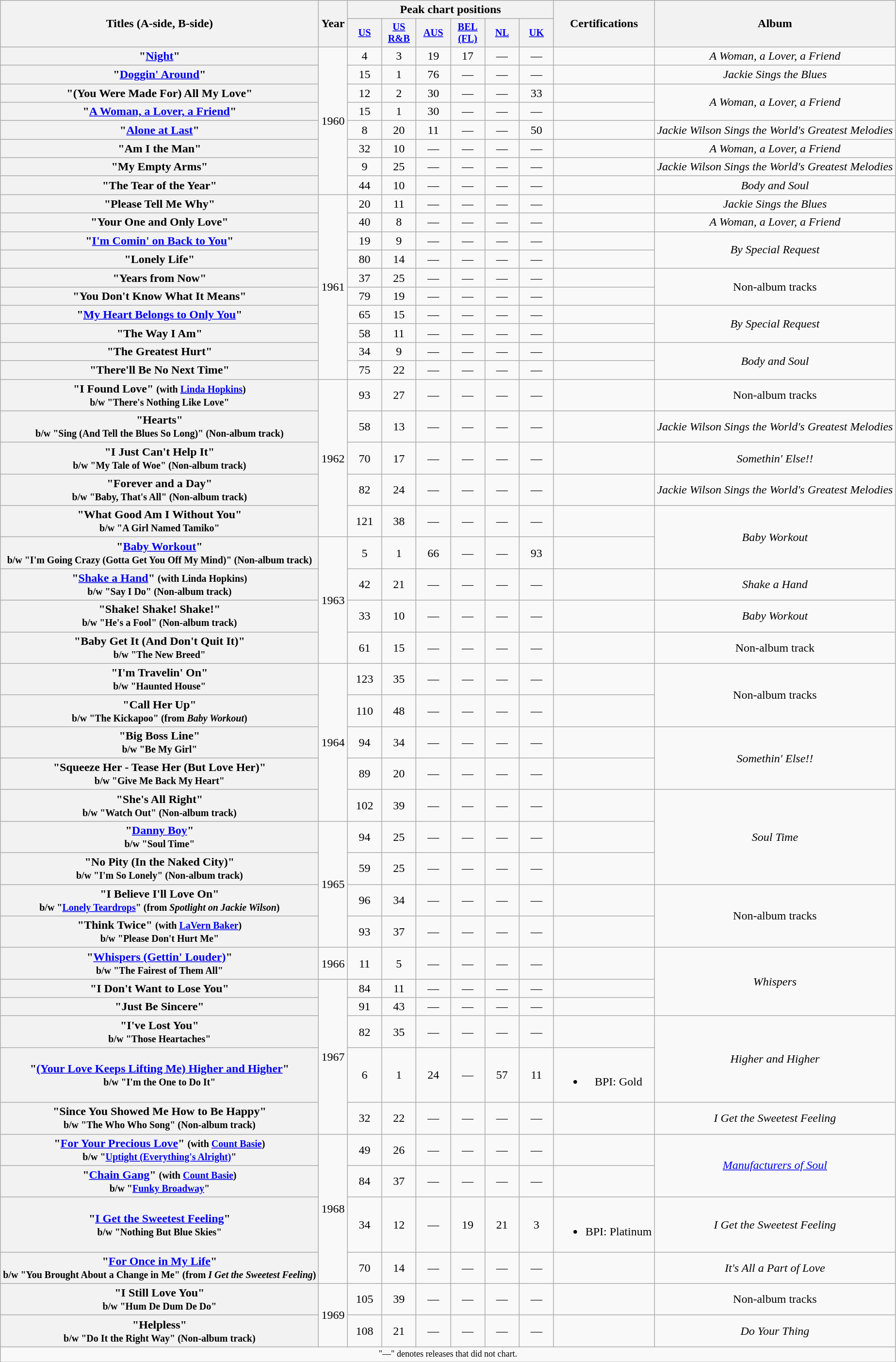<table class="wikitable plainrowheaders" style="text-align:center;">
<tr>
<th rowspan="2">Titles (A-side, B-side)</th>
<th rowspan="2">Year</th>
<th colspan="6">Peak chart positions</th>
<th rowspan="2">Certifications</th>
<th rowspan="2">Album</th>
</tr>
<tr>
<th style="width:3em;font-size:85%"><a href='#'>US</a><br></th>
<th style="width:3em;font-size:85%"><a href='#'>US<br>R&B</a><br></th>
<th style="width:3em;font-size:85%"><a href='#'>AUS</a></th>
<th style="width:3em;font-size:85%"><a href='#'>BEL (FL)</a><br></th>
<th style="width:3em;font-size:85%"><a href='#'>NL</a><br></th>
<th style="width:3em;font-size:85%"><a href='#'>UK</a><br></th>
</tr>
<tr>
<th scope="row">"<a href='#'>Night</a>"</th>
<td rowspan="8">1960</td>
<td>4</td>
<td>3</td>
<td>19</td>
<td>17</td>
<td>—</td>
<td>—</td>
<td></td>
<td><em>A Woman, a Lover, a Friend</em></td>
</tr>
<tr>
<th scope="row">"<a href='#'>Doggin' Around</a>"</th>
<td>15</td>
<td>1</td>
<td>76</td>
<td>—</td>
<td>—</td>
<td>—</td>
<td></td>
<td><em>Jackie Sings the Blues</em></td>
</tr>
<tr>
<th scope="row">"(You Were Made For) All My Love"</th>
<td>12</td>
<td>2</td>
<td>30</td>
<td>—</td>
<td>—</td>
<td>33</td>
<td></td>
<td rowspan="2"><em>A Woman, a Lover, a Friend</em></td>
</tr>
<tr>
<th scope="row">"<a href='#'>A Woman, a Lover, a Friend</a>"</th>
<td>15</td>
<td>1</td>
<td>30</td>
<td>—</td>
<td>—</td>
<td>—</td>
<td></td>
</tr>
<tr>
<th scope="row">"<a href='#'>Alone at Last</a>"</th>
<td>8</td>
<td>20</td>
<td>11</td>
<td>—</td>
<td>—</td>
<td>50</td>
<td></td>
<td><em>Jackie Wilson Sings the World's Greatest Melodies</em></td>
</tr>
<tr>
<th scope="row">"Am I the Man"</th>
<td>32</td>
<td>10</td>
<td>—</td>
<td>—</td>
<td>—</td>
<td>—</td>
<td></td>
<td><em>A Woman, a Lover, a Friend</em></td>
</tr>
<tr>
<th scope="row">"My Empty Arms"</th>
<td>9</td>
<td>25</td>
<td>—</td>
<td>—</td>
<td>—</td>
<td>—</td>
<td></td>
<td><em>Jackie Wilson Sings the World's Greatest Melodies</em></td>
</tr>
<tr>
<th scope="row">"The Tear of the Year"</th>
<td>44</td>
<td>10</td>
<td>—</td>
<td>—</td>
<td>—</td>
<td>—</td>
<td></td>
<td><em>Body and Soul</em></td>
</tr>
<tr>
<th scope="row">"Please Tell Me Why"</th>
<td rowspan="10">1961</td>
<td>20</td>
<td>11</td>
<td>—</td>
<td>—</td>
<td>—</td>
<td>—</td>
<td></td>
<td><em>Jackie Sings the Blues</em></td>
</tr>
<tr>
<th scope="row">"Your One and Only Love"</th>
<td>40</td>
<td>8</td>
<td>—</td>
<td>—</td>
<td>—</td>
<td>—</td>
<td></td>
<td><em>A Woman, a Lover, a Friend</em></td>
</tr>
<tr>
<th scope="row">"<a href='#'>I'm Comin' on Back to You</a>"</th>
<td>19</td>
<td>9</td>
<td>—</td>
<td>—</td>
<td>—</td>
<td>—</td>
<td></td>
<td rowspan="2"><em>By Special Request</em></td>
</tr>
<tr>
<th scope="row">"Lonely Life"</th>
<td>80</td>
<td>14</td>
<td>—</td>
<td>—</td>
<td>—</td>
<td>—</td>
<td></td>
</tr>
<tr>
<th scope="row">"Years from Now"</th>
<td>37</td>
<td>25</td>
<td>—</td>
<td>—</td>
<td>—</td>
<td>—</td>
<td></td>
<td rowspan="2">Non-album tracks</td>
</tr>
<tr>
<th scope="row">"You Don't Know What It Means"</th>
<td>79</td>
<td>19</td>
<td>—</td>
<td>—</td>
<td>—</td>
<td>—</td>
<td></td>
</tr>
<tr>
<th scope="row">"<a href='#'>My Heart Belongs to Only You</a>"</th>
<td>65</td>
<td>15</td>
<td>—</td>
<td>—</td>
<td>—</td>
<td>—</td>
<td></td>
<td rowspan="2"><em>By Special Request</em></td>
</tr>
<tr>
<th scope="row">"The Way I Am"</th>
<td>58</td>
<td>11</td>
<td>—</td>
<td>—</td>
<td>—</td>
<td>—</td>
<td></td>
</tr>
<tr>
<th scope="row">"The Greatest Hurt"</th>
<td>34</td>
<td>9</td>
<td>—</td>
<td>—</td>
<td>—</td>
<td>—</td>
<td></td>
<td rowspan="2"><em>Body and Soul</em></td>
</tr>
<tr>
<th scope="row">"There'll Be No Next Time"</th>
<td>75</td>
<td>22</td>
<td>—</td>
<td>—</td>
<td>—</td>
<td>—</td>
<td></td>
</tr>
<tr>
<th scope="row">"I Found Love" <small>(with <a href='#'>Linda Hopkins</a>)</small><br><small>b/w "There's Nothing Like Love"</small></th>
<td rowspan="5">1962</td>
<td>93</td>
<td>27</td>
<td>—</td>
<td>—</td>
<td>—</td>
<td>—</td>
<td></td>
<td>Non-album tracks</td>
</tr>
<tr>
<th scope="row">"Hearts"<br><small>b/w "Sing (And Tell the Blues So Long)" (Non-album track)</small></th>
<td>58</td>
<td>13</td>
<td>—</td>
<td>—</td>
<td>—</td>
<td>—</td>
<td></td>
<td><em>Jackie Wilson Sings the World's Greatest Melodies</em></td>
</tr>
<tr>
<th scope="row">"I Just Can't Help It"<br><small>b/w "My Tale of Woe" (Non-album track)</small></th>
<td>70</td>
<td>17</td>
<td>—</td>
<td>—</td>
<td>—</td>
<td>—</td>
<td></td>
<td><em>Somethin' Else!!</em></td>
</tr>
<tr>
<th scope="row">"Forever and a Day"<br><small>b/w "Baby, That's All" (Non-album track)</small></th>
<td>82</td>
<td>24</td>
<td>—</td>
<td>—</td>
<td>—</td>
<td>—</td>
<td></td>
<td><em>Jackie Wilson Sings the World's Greatest Melodies</em></td>
</tr>
<tr>
<th scope="row">"What Good Am I Without You"<br><small>b/w "A Girl Named Tamiko" </small></th>
<td>121</td>
<td>38</td>
<td>—</td>
<td>—</td>
<td>—</td>
<td>—</td>
<td></td>
<td rowspan="2"><em>Baby Workout</em></td>
</tr>
<tr>
<th scope="row">"<a href='#'>Baby Workout</a>"<br><small>b/w "I'm Going Crazy (Gotta Get You Off My Mind)" (Non-album track)</small></th>
<td rowspan="4">1963</td>
<td>5</td>
<td>1</td>
<td>66</td>
<td>—</td>
<td>—</td>
<td>93</td>
<td></td>
</tr>
<tr>
<th scope="row">"<a href='#'>Shake a Hand</a>" <small>(with Linda Hopkins)</small><br><small>b/w "Say I Do" (Non-album track)</small></th>
<td>42</td>
<td>21</td>
<td>—</td>
<td>—</td>
<td>—</td>
<td>—</td>
<td></td>
<td><em>Shake a Hand</em></td>
</tr>
<tr>
<th scope="row">"Shake! Shake! Shake!"<br><small>b/w "He's a Fool" (Non-album track)</small></th>
<td>33</td>
<td>10</td>
<td>—</td>
<td>—</td>
<td>—</td>
<td>—</td>
<td></td>
<td><em>Baby Workout</em></td>
</tr>
<tr>
<th scope="row">"Baby Get It (And Don't Quit It)"<br><small>b/w "The New Breed"</small></th>
<td>61</td>
<td>15</td>
<td>—</td>
<td>—</td>
<td>—</td>
<td>—</td>
<td></td>
<td>Non-album track</td>
</tr>
<tr>
<th scope="row">"I'm Travelin' On"<br><small>b/w "Haunted House"</small></th>
<td rowspan="5">1964</td>
<td>123</td>
<td>35</td>
<td>—</td>
<td>—</td>
<td>—</td>
<td>—</td>
<td></td>
<td rowspan="2">Non-album tracks</td>
</tr>
<tr>
<th scope="row">"Call Her Up"<br><small>b/w "The Kickapoo" (from <em>Baby Workout</em>)</small></th>
<td>110</td>
<td>48</td>
<td>—</td>
<td>—</td>
<td>—</td>
<td>—</td>
<td></td>
</tr>
<tr>
<th scope="row">"Big Boss Line"<br><small>b/w "Be My Girl" </small></th>
<td>94</td>
<td>34</td>
<td>—</td>
<td>—</td>
<td>—</td>
<td>—</td>
<td></td>
<td rowspan="2"><em>Somethin' Else!!</em></td>
</tr>
<tr>
<th scope="row">"Squeeze Her - Tease Her (But Love Her)"<br><small>b/w "Give Me Back My Heart"</small></th>
<td>89</td>
<td>20</td>
<td>—</td>
<td>—</td>
<td>—</td>
<td>—</td>
<td></td>
</tr>
<tr>
<th scope="row">"She's All Right"<br><small>b/w "Watch Out" (Non-album track)</small></th>
<td>102</td>
<td>39</td>
<td>—</td>
<td>—</td>
<td>—</td>
<td>—</td>
<td></td>
<td rowspan="3"><em>Soul Time</em></td>
</tr>
<tr>
<th scope="row">"<a href='#'>Danny Boy</a>"<br><small>b/w "Soul Time"</small></th>
<td rowspan="4">1965</td>
<td>94</td>
<td>25</td>
<td>—</td>
<td>—</td>
<td>—</td>
<td>—</td>
<td></td>
</tr>
<tr>
<th scope="row">"No Pity (In the Naked City)"<br><small>b/w "I'm So Lonely" (Non-album track)</small></th>
<td>59</td>
<td>25</td>
<td>—</td>
<td>—</td>
<td>—</td>
<td>—</td>
<td></td>
</tr>
<tr>
<th scope="row">"I Believe I'll Love On"<br><small>b/w "<a href='#'>Lonely Teardrops</a>" (from <em>Spotlight on Jackie Wilson</em>)</small></th>
<td>96</td>
<td>34</td>
<td>—</td>
<td>—</td>
<td>—</td>
<td>—</td>
<td></td>
<td rowspan="2">Non-album tracks</td>
</tr>
<tr>
<th scope="row">"Think Twice" <small>(with <a href='#'>LaVern Baker</a>)</small><br><small>b/w "Please Don't Hurt Me"</small></th>
<td>93</td>
<td>37</td>
<td>—</td>
<td>—</td>
<td>—</td>
<td>—</td>
<td></td>
</tr>
<tr>
<th scope="row">"<a href='#'>Whispers (Gettin' Louder)</a>"<br><small>b/w "The Fairest of Them All"</small></th>
<td>1966</td>
<td>11</td>
<td>5</td>
<td>—</td>
<td>—</td>
<td>—</td>
<td>—</td>
<td></td>
<td rowspan="3"><em>Whispers</em></td>
</tr>
<tr>
<th scope="row">"I Don't Want to Lose You"</th>
<td rowspan="5">1967</td>
<td>84</td>
<td>11</td>
<td>—</td>
<td>—</td>
<td>—</td>
<td>—</td>
<td></td>
</tr>
<tr>
<th scope="row">"Just Be Sincere"</th>
<td>91</td>
<td>43</td>
<td>—</td>
<td>—</td>
<td>—</td>
<td>—</td>
<td></td>
</tr>
<tr>
<th scope="row">"I've Lost You"<br><small>b/w "Those Heartaches"</small></th>
<td>82</td>
<td>35</td>
<td>—</td>
<td>—</td>
<td>—</td>
<td>—</td>
<td></td>
<td rowspan="2"><em>Higher and Higher</em></td>
</tr>
<tr>
<th scope="row">"<a href='#'>(Your Love Keeps Lifting Me) Higher and Higher</a>"<br><small>b/w "I'm the One to Do It"</small></th>
<td>6</td>
<td>1</td>
<td>24</td>
<td>—</td>
<td>57</td>
<td>11</td>
<td><br><ul><li>BPI: Gold</li></ul></td>
</tr>
<tr>
<th scope="row">"Since You Showed Me How to Be Happy"<br><small>b/w "The Who Who Song" (Non-album track)</small></th>
<td>32</td>
<td>22</td>
<td>—</td>
<td>—</td>
<td>—</td>
<td>—</td>
<td></td>
<td><em>I Get the Sweetest Feeling</em></td>
</tr>
<tr>
<th scope="row">"<a href='#'>For Your Precious Love</a>" <small>(with <a href='#'>Count Basie</a>)</small><br><small>b/w "<a href='#'>Uptight (Everything's Alright)</a>"</small></th>
<td rowspan="4">1968</td>
<td>49</td>
<td>26</td>
<td>—</td>
<td>—</td>
<td>—</td>
<td>—</td>
<td></td>
<td rowspan="2"><em><a href='#'>Manufacturers of Soul</a></em></td>
</tr>
<tr>
<th scope="row">"<a href='#'>Chain Gang</a>" <small>(with <a href='#'>Count Basie</a>)</small><br><small>b/w "<a href='#'>Funky Broadway</a>"</small></th>
<td>84</td>
<td>37</td>
<td>—</td>
<td>—</td>
<td>—</td>
<td>—</td>
<td></td>
</tr>
<tr>
<th scope="row">"<a href='#'>I Get the Sweetest Feeling</a>"<br><small>b/w "Nothing But Blue Skies"</small></th>
<td>34</td>
<td>12</td>
<td>—</td>
<td>19</td>
<td>21</td>
<td>3</td>
<td><br><ul><li>BPI: Platinum</li></ul></td>
<td><em>I Get the Sweetest Feeling</em></td>
</tr>
<tr>
<th scope="row">"<a href='#'>For Once in My Life</a>"<br><small>b/w "You Brought About a Change in Me" (from <em>I Get the Sweetest Feeling</em>)</small></th>
<td>70</td>
<td>14</td>
<td>—</td>
<td>—</td>
<td>—</td>
<td>—</td>
<td></td>
<td><em>It's All a Part of Love</em></td>
</tr>
<tr>
<th scope="row">"I Still Love You"<br><small>b/w "Hum De Dum De Do"</small></th>
<td rowspan="2">1969</td>
<td>105</td>
<td>39</td>
<td>—</td>
<td>—</td>
<td>—</td>
<td>—</td>
<td></td>
<td>Non-album tracks</td>
</tr>
<tr>
<th scope="row">"Helpless"<br><small>b/w "Do It the Right Way" (Non-album track)</small></th>
<td>108</td>
<td>21</td>
<td>—</td>
<td>—</td>
<td>—</td>
<td>—</td>
<td></td>
<td><em>Do Your Thing</em></td>
</tr>
<tr>
<td colspan="11" style="text-align:center; font-size:9pt;">"—" denotes releases that did not chart.</td>
</tr>
</table>
